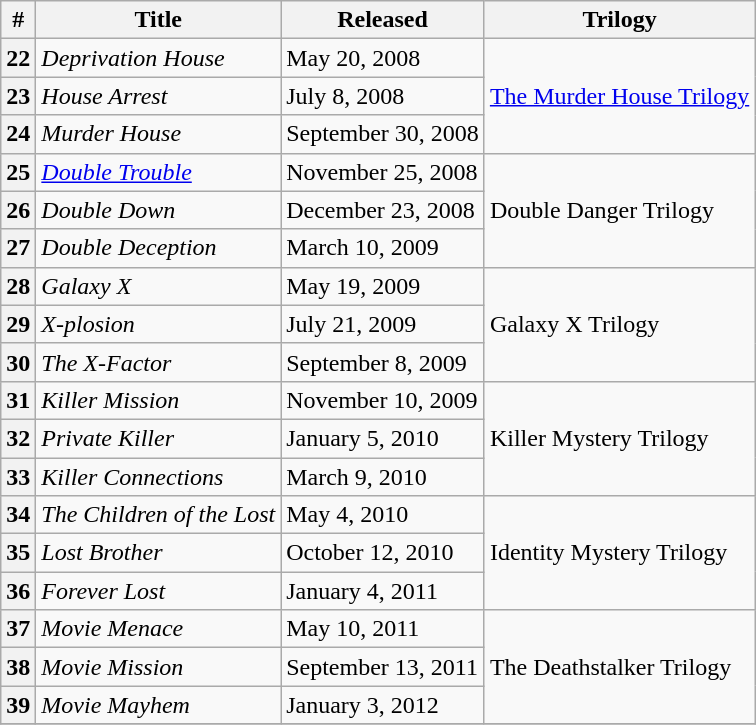<table class="wikitable">
<tr>
<th>#</th>
<th>Title</th>
<th>Released</th>
<th>Trilogy</th>
</tr>
<tr>
<th>22</th>
<td><em>Deprivation House</em></td>
<td>May 20, 2008</td>
<td rowspan="3"><a href='#'>The Murder House Trilogy</a></td>
</tr>
<tr>
<th>23</th>
<td><em>House Arrest</em></td>
<td>July 8, 2008</td>
</tr>
<tr>
<th>24</th>
<td><em>Murder House</em></td>
<td>September 30, 2008</td>
</tr>
<tr>
<th>25</th>
<td><em><a href='#'>Double Trouble</a></em></td>
<td>November 25, 2008</td>
<td rowspan="3">Double Danger Trilogy</td>
</tr>
<tr>
<th>26</th>
<td><em>Double Down</em></td>
<td>December 23, 2008</td>
</tr>
<tr>
<th>27</th>
<td><em>Double Deception</em></td>
<td>March 10, 2009</td>
</tr>
<tr>
<th>28</th>
<td><em>Galaxy X</em></td>
<td>May 19, 2009</td>
<td rowspan="3">Galaxy X Trilogy</td>
</tr>
<tr>
<th>29</th>
<td><em>X-plosion</em></td>
<td>July 21, 2009</td>
</tr>
<tr>
<th>30</th>
<td><em>The X-Factor</em></td>
<td>September 8, 2009</td>
</tr>
<tr>
<th>31</th>
<td><em>Killer Mission</em></td>
<td>November 10, 2009</td>
<td rowspan="3">Killer Mystery Trilogy</td>
</tr>
<tr>
<th>32</th>
<td><em>Private Killer</em></td>
<td>January 5, 2010</td>
</tr>
<tr>
<th>33</th>
<td><em>Killer Connections</em></td>
<td>March 9, 2010</td>
</tr>
<tr>
<th>34</th>
<td><em>The Children of the Lost</em></td>
<td>May 4, 2010</td>
<td rowspan="3">Identity Mystery Trilogy</td>
</tr>
<tr>
<th>35</th>
<td><em>Lost Brother</em></td>
<td>October 12, 2010</td>
</tr>
<tr>
<th>36</th>
<td><em>Forever Lost</em></td>
<td>January 4, 2011</td>
</tr>
<tr>
<th>37</th>
<td><em>Movie Menace</em></td>
<td>May 10, 2011</td>
<td rowspan="3">The Deathstalker Trilogy</td>
</tr>
<tr>
<th>38</th>
<td><em>Movie Mission</em></td>
<td>September 13, 2011</td>
</tr>
<tr>
<th>39</th>
<td><em>Movie Mayhem</em></td>
<td>January 3, 2012</td>
</tr>
<tr>
</tr>
</table>
